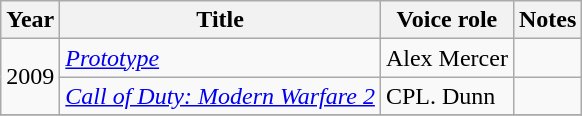<table class="wikitable sortable plainrowheaders">
<tr>
<th scope="col">Year</th>
<th scope="col">Title</th>
<th scope="col">Voice role</th>
<th scope="col" class="unsortable">Notes</th>
</tr>
<tr>
<td rowspan="2">2009</td>
<td><em><a href='#'>Prototype</a></em></td>
<td>Alex Mercer</td>
<td></td>
</tr>
<tr>
<td><em><a href='#'>Call of Duty: Modern Warfare 2</a></em></td>
<td>CPL. Dunn</td>
<td></td>
</tr>
<tr>
</tr>
</table>
